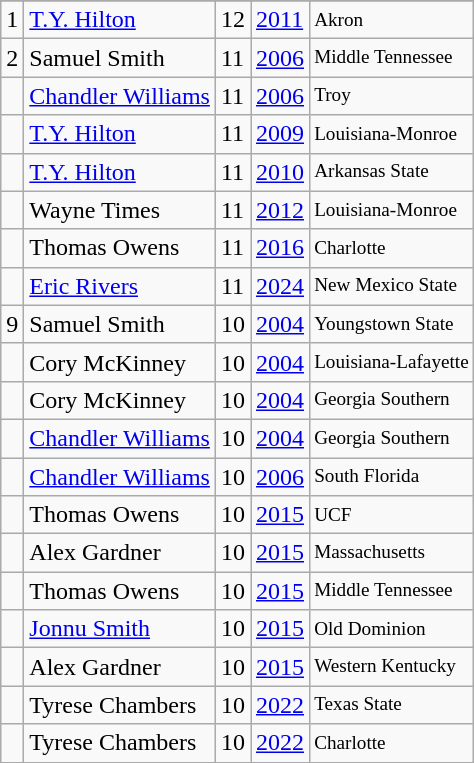<table class="wikitable">
<tr>
</tr>
<tr>
<td>1</td>
<td><a href='#'>T.Y. Hilton</a></td>
<td>12</td>
<td><a href='#'>2011</a></td>
<td style="font-size:80%;">Akron</td>
</tr>
<tr>
<td>2</td>
<td>Samuel Smith</td>
<td>11</td>
<td><a href='#'>2006</a></td>
<td style="font-size:80%;">Middle Tennessee</td>
</tr>
<tr>
<td></td>
<td><a href='#'>Chandler Williams</a></td>
<td>11</td>
<td><a href='#'>2006</a></td>
<td style="font-size:80%;">Troy</td>
</tr>
<tr>
<td></td>
<td><a href='#'>T.Y. Hilton</a></td>
<td>11</td>
<td><a href='#'>2009</a></td>
<td style="font-size:80%;">Louisiana-Monroe</td>
</tr>
<tr>
<td></td>
<td><a href='#'>T.Y. Hilton</a></td>
<td>11</td>
<td><a href='#'>2010</a></td>
<td style="font-size:80%;">Arkansas State</td>
</tr>
<tr>
<td></td>
<td>Wayne Times</td>
<td>11</td>
<td><a href='#'>2012</a></td>
<td style="font-size:80%;">Louisiana-Monroe</td>
</tr>
<tr>
<td></td>
<td>Thomas Owens</td>
<td>11</td>
<td><a href='#'>2016</a></td>
<td style="font-size:80%;">Charlotte</td>
</tr>
<tr>
<td></td>
<td><a href='#'>Eric Rivers</a></td>
<td>11</td>
<td><a href='#'>2024</a></td>
<td style="font-size:80%;">New Mexico State</td>
</tr>
<tr>
<td>9</td>
<td>Samuel Smith</td>
<td>10</td>
<td><a href='#'>2004</a></td>
<td style="font-size:80%;">Youngstown State</td>
</tr>
<tr>
<td></td>
<td>Cory McKinney</td>
<td>10</td>
<td><a href='#'>2004</a></td>
<td style="font-size:80%;">Louisiana-Lafayette</td>
</tr>
<tr>
<td></td>
<td>Cory McKinney</td>
<td>10</td>
<td><a href='#'>2004</a></td>
<td style="font-size:80%;">Georgia Southern</td>
</tr>
<tr>
<td></td>
<td><a href='#'>Chandler Williams</a></td>
<td>10</td>
<td><a href='#'>2004</a></td>
<td style="font-size:80%;">Georgia Southern</td>
</tr>
<tr>
<td></td>
<td><a href='#'>Chandler Williams</a></td>
<td>10</td>
<td><a href='#'>2006</a></td>
<td style="font-size:80%;">South Florida</td>
</tr>
<tr>
<td></td>
<td>Thomas Owens</td>
<td>10</td>
<td><a href='#'>2015</a></td>
<td style="font-size:80%;">UCF</td>
</tr>
<tr>
<td></td>
<td>Alex Gardner</td>
<td>10</td>
<td><a href='#'>2015</a></td>
<td style="font-size:80%;">Massachusetts</td>
</tr>
<tr>
<td></td>
<td>Thomas Owens</td>
<td>10</td>
<td><a href='#'>2015</a></td>
<td style="font-size:80%;">Middle Tennessee</td>
</tr>
<tr>
<td></td>
<td><a href='#'>Jonnu Smith</a></td>
<td>10</td>
<td><a href='#'>2015</a></td>
<td style="font-size:80%;">Old Dominion</td>
</tr>
<tr>
<td></td>
<td>Alex Gardner</td>
<td>10</td>
<td><a href='#'>2015</a></td>
<td style="font-size:80%;">Western Kentucky</td>
</tr>
<tr>
<td></td>
<td>Tyrese Chambers</td>
<td>10</td>
<td><a href='#'>2022</a></td>
<td style="font-size:80%;">Texas State</td>
</tr>
<tr>
<td></td>
<td>Tyrese Chambers</td>
<td>10</td>
<td><a href='#'>2022</a></td>
<td style="font-size:80%;">Charlotte</td>
</tr>
</table>
